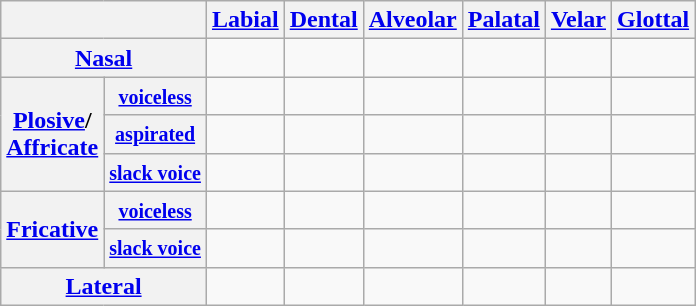<table class="wikitable" style="text-align: center">
<tr>
<th colspan=2></th>
<th><a href='#'>Labial</a></th>
<th><a href='#'>Dental</a></th>
<th><a href='#'>Alveolar</a></th>
<th><a href='#'>Palatal</a></th>
<th><a href='#'>Velar</a></th>
<th><a href='#'>Glottal</a></th>
</tr>
<tr align=center>
<th colspan=2><a href='#'>Nasal</a></th>
<td></td>
<td></td>
<td></td>
<td></td>
<td></td>
<td></td>
</tr>
<tr align=center>
<th rowspan=3><a href='#'>Plosive</a>/<br><a href='#'>Affricate</a></th>
<th><small><a href='#'>voiceless</a></small></th>
<td></td>
<td></td>
<td></td>
<td></td>
<td></td>
<td></td>
</tr>
<tr align=center>
<th><small><a href='#'>aspirated</a></small></th>
<td></td>
<td></td>
<td></td>
<td></td>
<td></td>
<td></td>
</tr>
<tr align=center>
<th><small><a href='#'>slack voice</a></small></th>
<td></td>
<td></td>
<td></td>
<td></td>
<td></td>
<td></td>
</tr>
<tr align=center>
<th rowspan=2><a href='#'>Fricative</a></th>
<th><small><a href='#'>voiceless</a></small></th>
<td></td>
<td></td>
<td></td>
<td></td>
<td></td>
<td></td>
</tr>
<tr align=center>
<th><small><a href='#'>slack voice</a></small></th>
<td></td>
<td></td>
<td></td>
<td></td>
<td></td>
<td></td>
</tr>
<tr align=center>
<th colspan=2><a href='#'>Lateral</a></th>
<td></td>
<td></td>
<td></td>
<td></td>
<td></td>
<td></td>
</tr>
</table>
